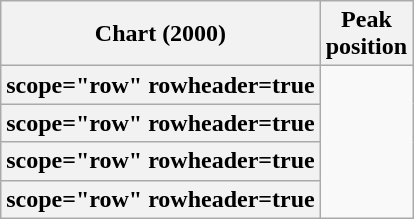<table class="wikitable sortable plainrowheaders">
<tr>
<th>Chart (2000)</th>
<th>Peak<br>position</th>
</tr>
<tr>
<th>scope="row" rowheader=true</th>
</tr>
<tr>
<th>scope="row" rowheader=true</th>
</tr>
<tr>
<th>scope="row" rowheader=true</th>
</tr>
<tr>
<th>scope="row" rowheader=true</th>
</tr>
</table>
